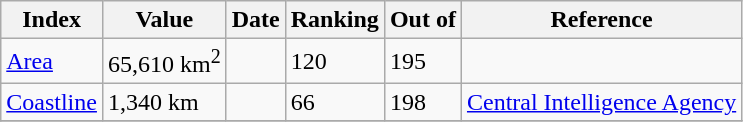<table class="wikitable">
<tr>
<th>Index</th>
<th>Value</th>
<th>Date</th>
<th>Ranking</th>
<th>Out of</th>
<th>Reference</th>
</tr>
<tr>
<td><a href='#'>Area</a></td>
<td>65,610 km<sup>2</sup></td>
<td></td>
<td>120</td>
<td>195</td>
<td></td>
</tr>
<tr>
<td><a href='#'>Coastline</a></td>
<td>1,340 km</td>
<td></td>
<td>66</td>
<td>198</td>
<td><a href='#'>Central Intelligence Agency</a></td>
</tr>
<tr>
</tr>
</table>
